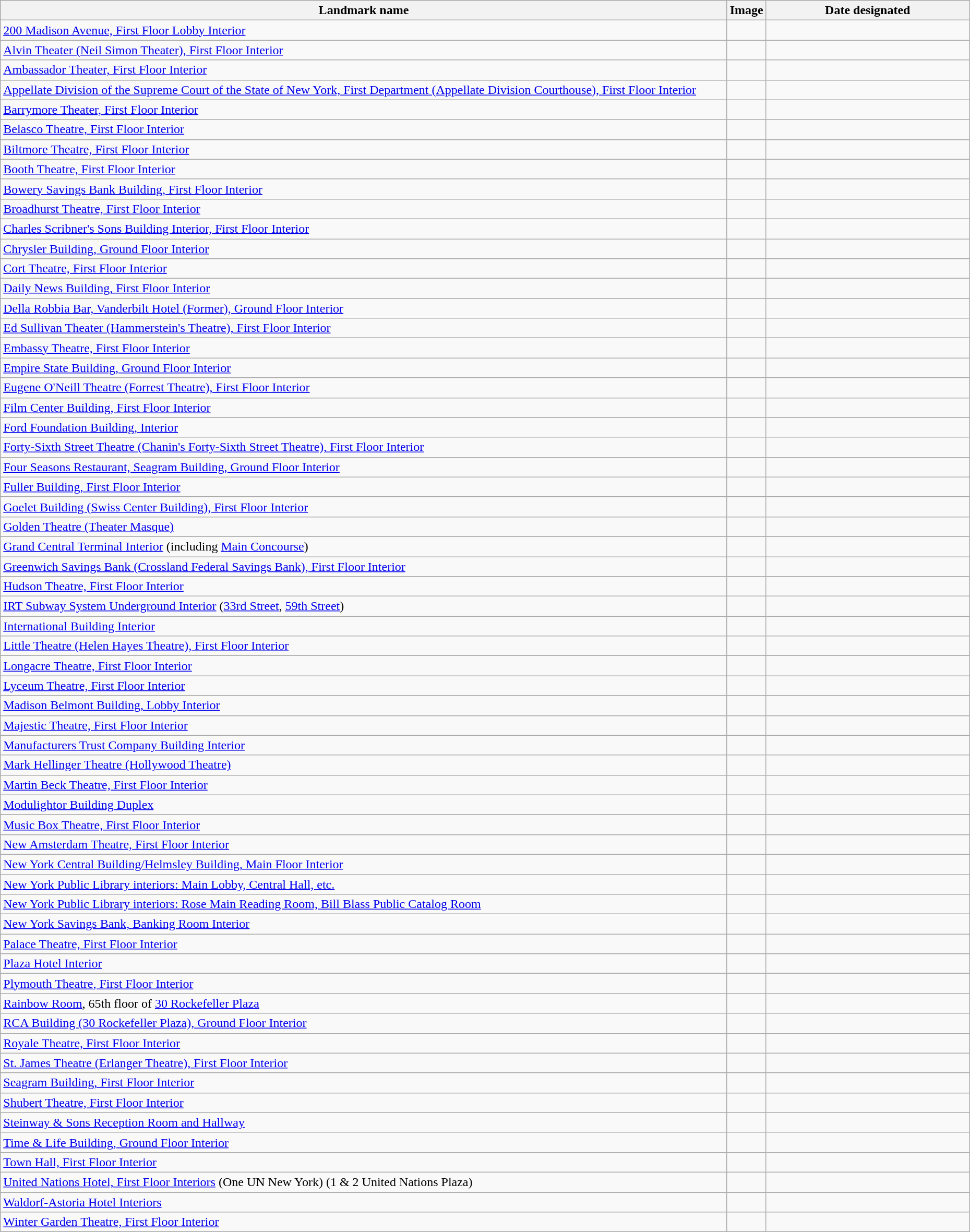<table class="wikitable sortable" style="width:98%">
<tr>
<th width = 75%><strong>Landmark name</strong></th>
<th width = 4% class="unsortable"><strong>Image</strong></th>
<th><strong>Date designated</strong></th>
</tr>
<tr>
<td><a href='#'>200 Madison Avenue, First Floor Lobby Interior</a></td>
<td></td>
<td> </td>
</tr>
<tr>
<td><a href='#'>Alvin Theater (Neil Simon Theater), First Floor Interior</a></td>
<td></td>
<td> </td>
</tr>
<tr>
<td><a href='#'>Ambassador Theater, First Floor Interior</a></td>
<td></td>
<td> </td>
</tr>
<tr>
<td><a href='#'>Appellate Division of the Supreme Court of the State of New York, First Department (Appellate Division Courthouse), First Floor Interior</a></td>
<td></td>
<td> </td>
</tr>
<tr>
<td><a href='#'>Barrymore Theater, First Floor Interior</a></td>
<td></td>
<td> </td>
</tr>
<tr>
<td><a href='#'>Belasco Theatre, First Floor Interior</a></td>
<td></td>
<td> </td>
</tr>
<tr>
<td><a href='#'>Biltmore Theatre, First Floor Interior</a></td>
<td></td>
<td> </td>
</tr>
<tr>
<td><a href='#'>Booth Theatre, First Floor Interior</a></td>
<td></td>
<td> </td>
</tr>
<tr>
<td><a href='#'>Bowery Savings Bank Building, First Floor Interior</a></td>
<td></td>
<td> </td>
</tr>
<tr>
<td><a href='#'>Broadhurst Theatre, First Floor Interior</a></td>
<td></td>
<td> </td>
</tr>
<tr>
<td><a href='#'>Charles Scribner's Sons Building Interior, First Floor Interior</a></td>
<td></td>
<td> </td>
</tr>
<tr>
<td><a href='#'>Chrysler Building, Ground Floor Interior</a></td>
<td></td>
<td> </td>
</tr>
<tr>
<td><a href='#'>Cort Theatre, First Floor Interior</a></td>
<td></td>
<td> </td>
</tr>
<tr>
<td><a href='#'>Daily News Building, First Floor Interior</a></td>
<td></td>
<td> </td>
</tr>
<tr>
<td><a href='#'>Della Robbia Bar, Vanderbilt Hotel (Former), Ground Floor Interior</a></td>
<td></td>
<td> </td>
</tr>
<tr>
<td><a href='#'>Ed Sullivan Theater (Hammerstein's Theatre), First Floor Interior</a></td>
<td></td>
<td> </td>
</tr>
<tr>
<td><a href='#'>Embassy Theatre, First Floor Interior</a></td>
<td></td>
<td> </td>
</tr>
<tr>
<td><a href='#'>Empire State Building, Ground Floor Interior</a></td>
<td></td>
<td> </td>
</tr>
<tr>
<td><a href='#'>Eugene O'Neill Theatre (Forrest Theatre), First Floor Interior</a></td>
<td></td>
<td> </td>
</tr>
<tr>
<td><a href='#'>Film Center Building, First Floor Interior</a></td>
<td></td>
<td> </td>
</tr>
<tr>
<td><a href='#'>Ford Foundation Building, Interior</a></td>
<td></td>
<td> </td>
</tr>
<tr>
<td><a href='#'>Forty-Sixth Street Theatre (Chanin's Forty-Sixth Street Theatre), First Floor Interior</a></td>
<td></td>
<td> </td>
</tr>
<tr>
<td><a href='#'>Four Seasons Restaurant, Seagram Building, Ground Floor Interior</a></td>
<td></td>
<td> </td>
</tr>
<tr>
<td><a href='#'>Fuller Building, First Floor Interior</a></td>
<td></td>
<td> </td>
</tr>
<tr>
<td><a href='#'>Goelet Building (Swiss Center Building), First Floor Interior</a></td>
<td></td>
<td> </td>
</tr>
<tr>
<td><a href='#'>Golden Theatre (Theater Masque)</a></td>
<td></td>
<td> </td>
</tr>
<tr>
<td><a href='#'>Grand Central Terminal Interior</a> (including <a href='#'>Main Concourse</a>)</td>
<td></td>
<td> </td>
</tr>
<tr>
<td><a href='#'>Greenwich Savings Bank (Crossland Federal Savings Bank), First Floor Interior</a></td>
<td></td>
<td> </td>
</tr>
<tr>
<td><a href='#'>Hudson Theatre, First Floor Interior</a></td>
<td></td>
<td> </td>
</tr>
<tr>
<td><a href='#'>IRT Subway System Underground Interior</a> (<a href='#'>33rd Street</a>, <a href='#'>59th Street</a>)</td>
<td></td>
<td> </td>
</tr>
<tr>
<td><a href='#'>International Building Interior</a></td>
<td></td>
<td> </td>
</tr>
<tr>
<td><a href='#'>Little Theatre (Helen Hayes Theatre), First Floor Interior</a></td>
<td></td>
<td> </td>
</tr>
<tr>
<td><a href='#'>Longacre Theatre, First Floor Interior</a></td>
<td></td>
<td> </td>
</tr>
<tr>
<td><a href='#'>Lyceum Theatre, First Floor Interior</a></td>
<td></td>
<td> </td>
</tr>
<tr>
<td><a href='#'>Madison Belmont Building, Lobby Interior</a></td>
<td></td>
<td> </td>
</tr>
<tr>
<td><a href='#'>Majestic Theatre, First Floor Interior</a></td>
<td></td>
<td> </td>
</tr>
<tr>
<td><a href='#'>Manufacturers Trust Company Building Interior</a></td>
<td></td>
<td> </td>
</tr>
<tr>
<td><a href='#'>Mark Hellinger Theatre (Hollywood Theatre)</a></td>
<td></td>
<td> </td>
</tr>
<tr>
<td><a href='#'>Martin Beck Theatre, First Floor Interior</a></td>
<td></td>
<td> </td>
</tr>
<tr>
<td><a href='#'>Modulightor Building Duplex</a></td>
<td></td>
<td> </td>
</tr>
<tr>
<td><a href='#'>Music Box Theatre, First Floor Interior</a></td>
<td></td>
<td> </td>
</tr>
<tr>
<td><a href='#'>New Amsterdam Theatre, First Floor Interior</a></td>
<td></td>
<td> </td>
</tr>
<tr>
<td><a href='#'>New York Central Building/Helmsley Building, Main Floor Interior</a></td>
<td></td>
<td> </td>
</tr>
<tr>
<td><a href='#'>New York Public Library interiors: Main Lobby, Central Hall, etc.</a></td>
<td></td>
<td> </td>
</tr>
<tr>
<td><a href='#'>New York Public Library interiors: Rose Main Reading Room, Bill Blass Public Catalog Room</a></td>
<td></td>
<td> </td>
</tr>
<tr>
<td><a href='#'>New York Savings Bank, Banking Room Interior</a></td>
<td></td>
<td> </td>
</tr>
<tr>
<td><a href='#'>Palace Theatre, First Floor Interior</a></td>
<td></td>
<td> </td>
</tr>
<tr>
<td><a href='#'>Plaza Hotel Interior</a></td>
<td></td>
<td> </td>
</tr>
<tr>
<td><a href='#'>Plymouth Theatre, First Floor Interior</a></td>
<td></td>
<td> </td>
</tr>
<tr>
<td><a href='#'>Rainbow Room</a>, 65th floor of <a href='#'>30 Rockefeller Plaza</a></td>
<td></td>
<td> </td>
</tr>
<tr>
<td><a href='#'>RCA Building (30 Rockefeller Plaza), Ground Floor Interior</a></td>
<td></td>
<td> </td>
</tr>
<tr>
<td><a href='#'>Royale Theatre, First Floor Interior</a></td>
<td></td>
<td> </td>
</tr>
<tr>
<td><a href='#'>St. James Theatre (Erlanger Theatre), First Floor Interior</a></td>
<td></td>
<td> </td>
</tr>
<tr>
<td><a href='#'>Seagram Building, First Floor Interior</a></td>
<td></td>
<td> </td>
</tr>
<tr>
<td><a href='#'>Shubert Theatre, First Floor Interior</a></td>
<td></td>
<td> </td>
</tr>
<tr>
<td><a href='#'>Steinway & Sons Reception Room and Hallway</a> </td>
<td></td>
<td> </td>
</tr>
<tr>
<td><a href='#'>Time & Life Building, Ground Floor Interior</a></td>
<td></td>
<td> </td>
</tr>
<tr>
<td><a href='#'>Town Hall, First Floor Interior</a></td>
<td></td>
<td> </td>
</tr>
<tr>
<td><a href='#'>United Nations Hotel, First Floor Interiors</a> (One UN New York) (1 & 2 United Nations Plaza)</td>
<td></td>
<td> </td>
</tr>
<tr>
<td><a href='#'>Waldorf-Astoria Hotel Interiors</a></td>
<td></td>
<td> </td>
</tr>
<tr>
<td><a href='#'>Winter Garden Theatre, First Floor Interior</a></td>
<td></td>
<td> </td>
</tr>
</table>
